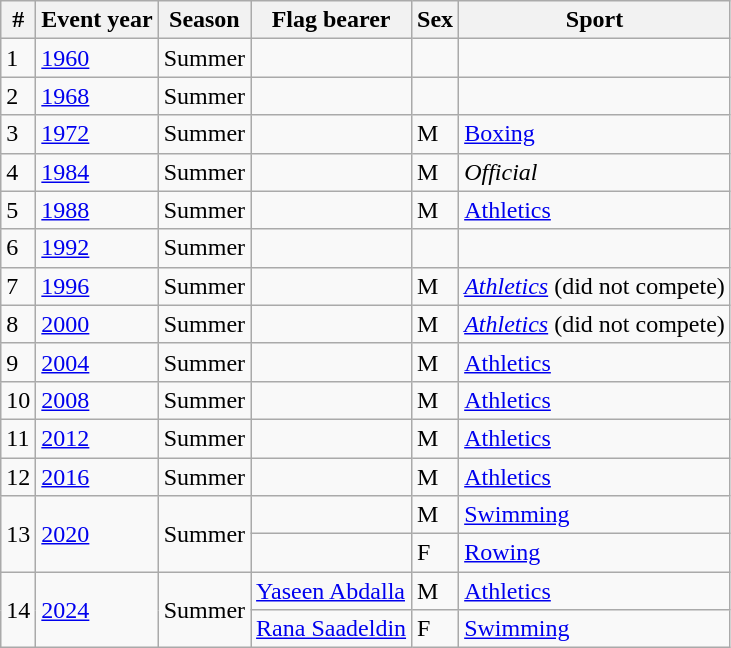<table class="wikitable sortable">
<tr>
<th>#</th>
<th>Event year</th>
<th>Season</th>
<th>Flag bearer</th>
<th>Sex</th>
<th>Sport</th>
</tr>
<tr>
<td>1</td>
<td><a href='#'>1960</a></td>
<td>Summer</td>
<td></td>
<td></td>
<td></td>
</tr>
<tr>
<td>2</td>
<td><a href='#'>1968</a></td>
<td>Summer</td>
<td></td>
<td></td>
<td></td>
</tr>
<tr>
<td>3</td>
<td><a href='#'>1972</a></td>
<td>Summer</td>
<td></td>
<td>M</td>
<td><a href='#'>Boxing</a></td>
</tr>
<tr>
<td>4</td>
<td><a href='#'>1984</a></td>
<td>Summer</td>
<td></td>
<td>M</td>
<td><em>Official</em></td>
</tr>
<tr>
<td>5</td>
<td><a href='#'>1988</a></td>
<td>Summer</td>
<td></td>
<td>M</td>
<td><a href='#'>Athletics</a></td>
</tr>
<tr>
<td>6</td>
<td><a href='#'>1992</a></td>
<td>Summer</td>
<td></td>
<td></td>
<td></td>
</tr>
<tr>
<td>7</td>
<td><a href='#'>1996</a></td>
<td>Summer</td>
<td></td>
<td>M</td>
<td><em><a href='#'>Athletics</a></em> (did not compete)</td>
</tr>
<tr>
<td>8</td>
<td><a href='#'>2000</a></td>
<td>Summer</td>
<td></td>
<td>M</td>
<td><em><a href='#'>Athletics</a></em> (did not compete)</td>
</tr>
<tr>
<td>9</td>
<td><a href='#'>2004</a></td>
<td>Summer</td>
<td></td>
<td>M</td>
<td><a href='#'>Athletics</a></td>
</tr>
<tr>
<td>10</td>
<td><a href='#'>2008</a></td>
<td>Summer</td>
<td></td>
<td>M</td>
<td><a href='#'>Athletics</a></td>
</tr>
<tr>
<td>11</td>
<td><a href='#'>2012</a></td>
<td>Summer</td>
<td></td>
<td>M</td>
<td><a href='#'>Athletics</a></td>
</tr>
<tr>
<td>12</td>
<td><a href='#'>2016</a></td>
<td>Summer</td>
<td></td>
<td>M</td>
<td><a href='#'>Athletics</a></td>
</tr>
<tr>
<td rowspan="2">13</td>
<td rowspan="2"><a href='#'>2020</a></td>
<td rowspan="2">Summer</td>
<td></td>
<td>M</td>
<td><a href='#'>Swimming</a></td>
</tr>
<tr>
<td></td>
<td>F</td>
<td><a href='#'>Rowing</a></td>
</tr>
<tr>
<td rowspan=2>14</td>
<td rowspan=2><a href='#'>2024</a></td>
<td rowspan=2>Summer</td>
<td><a href='#'>Yaseen Abdalla</a></td>
<td>M</td>
<td><a href='#'>Athletics</a></td>
</tr>
<tr>
<td><a href='#'>Rana Saadeldin</a></td>
<td>F</td>
<td><a href='#'>Swimming</a></td>
</tr>
</table>
